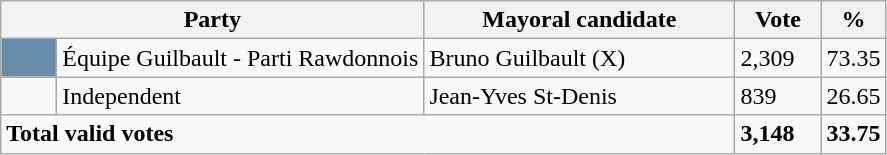<table class="wikitable">
<tr>
<th bgcolor="#DDDDFF" width="230px" colspan="2">Party</th>
<th bgcolor="#DDDDFF" width="200px">Mayoral candidate</th>
<th bgcolor="#DDDDFF" width="50px">Vote</th>
<th bgcolor="#DDDDFF" width="30px">%</th>
</tr>
<tr>
<td bgcolor=#688BAA width="30px"> </td>
<td>Équipe Guilbault - Parti Rawdonnois</td>
<td>Bruno Guilbault (X)</td>
<td>2,309</td>
<td>73.35</td>
</tr>
<tr>
<td> </td>
<td>Independent</td>
<td>Jean-Yves St-Denis</td>
<td>839</td>
<td>26.65</td>
</tr>
<tr>
<td colspan="3"><strong>Total valid votes</strong></td>
<td><strong>3,148</strong></td>
<td><strong>33.75</strong></td>
</tr>
</table>
